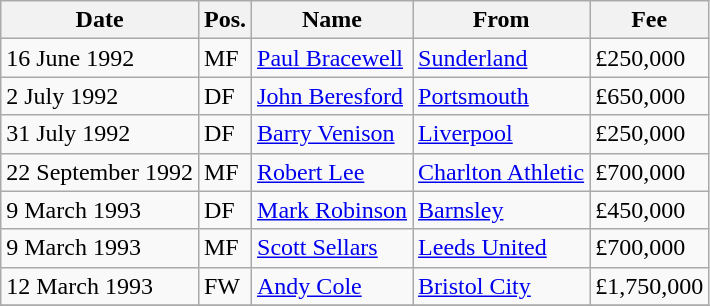<table class="wikitable">
<tr>
<th>Date</th>
<th>Pos.</th>
<th>Name</th>
<th>From</th>
<th>Fee</th>
</tr>
<tr>
<td>16 June 1992</td>
<td>MF</td>
<td> <a href='#'>Paul Bracewell</a></td>
<td><a href='#'>Sunderland</a></td>
<td>£250,000</td>
</tr>
<tr>
<td>2 July 1992</td>
<td>DF</td>
<td> <a href='#'>John Beresford</a></td>
<td><a href='#'>Portsmouth</a></td>
<td>£650,000</td>
</tr>
<tr>
<td>31 July 1992</td>
<td>DF</td>
<td> <a href='#'>Barry Venison</a></td>
<td><a href='#'>Liverpool</a></td>
<td>£250,000</td>
</tr>
<tr>
<td>22 September 1992</td>
<td>MF</td>
<td> <a href='#'>Robert Lee</a></td>
<td><a href='#'>Charlton Athletic</a></td>
<td>£700,000</td>
</tr>
<tr>
<td>9 March 1993</td>
<td>DF</td>
<td> <a href='#'>Mark Robinson</a></td>
<td><a href='#'>Barnsley</a></td>
<td>£450,000</td>
</tr>
<tr>
<td>9 March 1993</td>
<td>MF</td>
<td> <a href='#'>Scott Sellars</a></td>
<td><a href='#'>Leeds United</a></td>
<td>£700,000</td>
</tr>
<tr>
<td>12 March 1993</td>
<td>FW</td>
<td> <a href='#'>Andy Cole</a></td>
<td><a href='#'>Bristol City</a></td>
<td>£1,750,000</td>
</tr>
<tr>
</tr>
</table>
